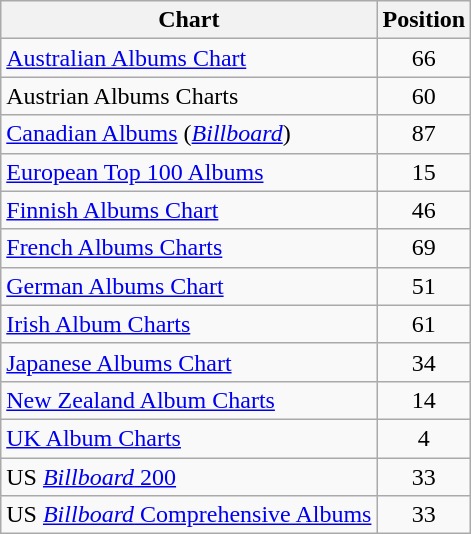<table class="wikitable sortable" style="margin:0 1em 1em 0;">
<tr>
<th>Chart</th>
<th>Position</th>
</tr>
<tr>
<td><a href='#'>Australian Albums Chart</a></td>
<td align=center>66</td>
</tr>
<tr>
<td>Austrian Albums Charts</td>
<td align=center>60</td>
</tr>
<tr>
<td><a href='#'>Canadian Albums</a> (<a href='#'><em>Billboard</em></a>)</td>
<td style="text-align:center">87</td>
</tr>
<tr>
<td><a href='#'>European Top 100 Albums</a></td>
<td align=center>15</td>
</tr>
<tr>
<td><a href='#'>Finnish Albums Chart</a></td>
<td align=center>46</td>
</tr>
<tr>
<td><a href='#'>French Albums Charts</a></td>
<td align=center>69</td>
</tr>
<tr>
<td><a href='#'>German Albums Chart</a></td>
<td align=center>51</td>
</tr>
<tr>
<td><a href='#'>Irish Album Charts</a></td>
<td align=center>61</td>
</tr>
<tr>
<td><a href='#'>Japanese Albums Chart</a></td>
<td align=center>34</td>
</tr>
<tr>
<td><a href='#'>New Zealand Album Charts</a></td>
<td align=center>14</td>
</tr>
<tr>
<td><a href='#'>UK Album Charts</a></td>
<td align=center>4</td>
</tr>
<tr>
<td>US <a href='#'><em>Billboard</em> 200</a></td>
<td align=center>33</td>
</tr>
<tr>
<td>US <a href='#'><em>Billboard</em> Comprehensive Albums</a></td>
<td align=center>33</td>
</tr>
</table>
